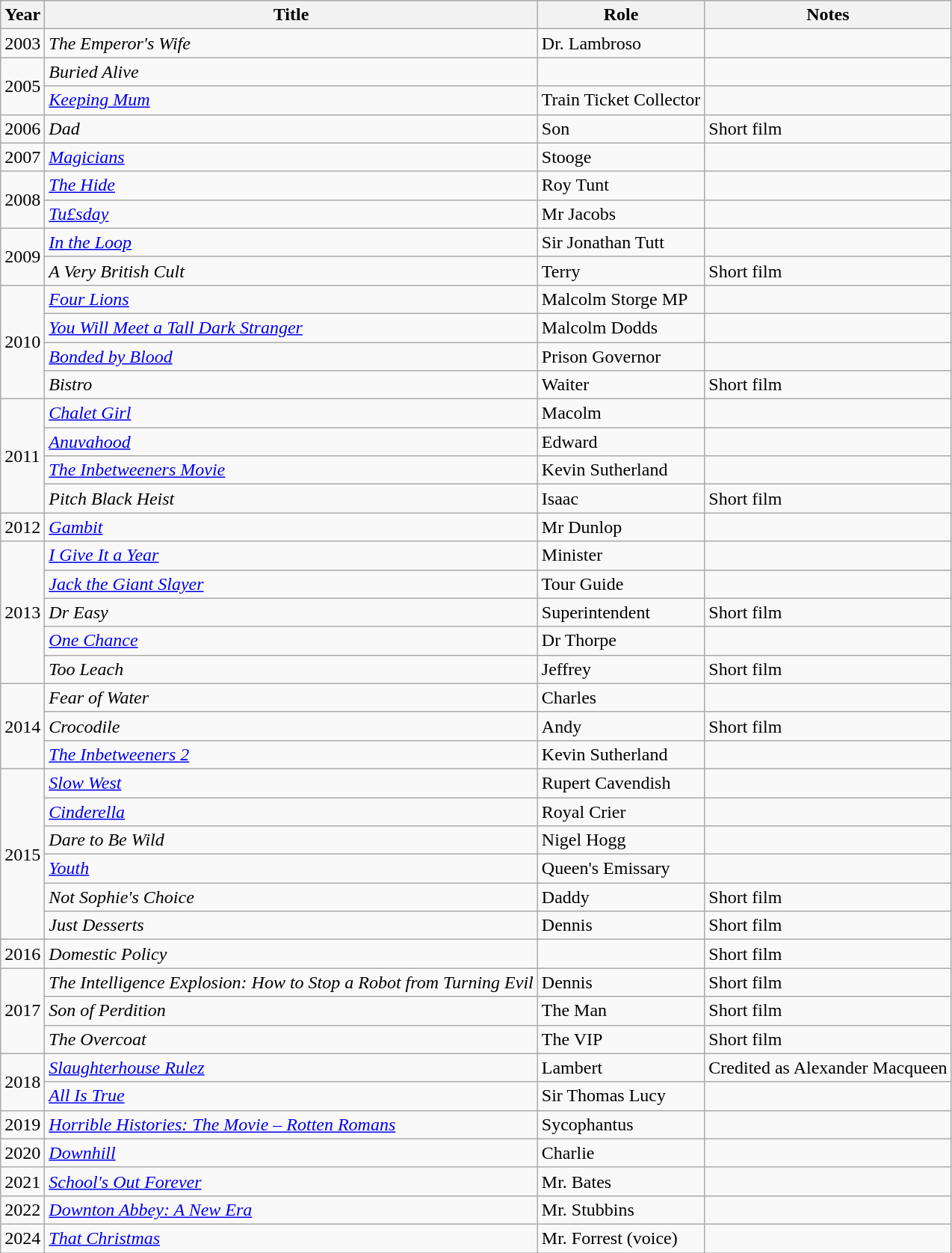<table class="wikitable sortable">
<tr>
<th>Year</th>
<th>Title</th>
<th>Role</th>
<th class="unsortable">Notes</th>
</tr>
<tr>
<td>2003</td>
<td><em>The Emperor's Wife</em></td>
<td>Dr. Lambroso</td>
<td></td>
</tr>
<tr>
<td rowspan="2">2005</td>
<td><em>Buried Alive</em></td>
<td></td>
<td></td>
</tr>
<tr>
<td><em><a href='#'>Keeping Mum</a></em></td>
<td>Train Ticket Collector</td>
<td></td>
</tr>
<tr>
<td>2006</td>
<td><em>Dad</em></td>
<td>Son</td>
<td>Short film</td>
</tr>
<tr>
<td>2007</td>
<td><em><a href='#'>Magicians</a></em></td>
<td>Stooge</td>
<td></td>
</tr>
<tr>
<td rowspan="2">2008</td>
<td><em><a href='#'>The Hide</a></em></td>
<td>Roy Tunt</td>
<td></td>
</tr>
<tr>
<td><em><a href='#'>Tu£sday</a></em></td>
<td>Mr Jacobs</td>
<td></td>
</tr>
<tr>
<td rowspan="2">2009</td>
<td><em><a href='#'>In the Loop</a></em></td>
<td>Sir Jonathan Tutt</td>
<td></td>
</tr>
<tr>
<td><em>A Very British Cult</em></td>
<td>Terry</td>
<td>Short film</td>
</tr>
<tr>
<td rowspan="4">2010</td>
<td><em><a href='#'>Four Lions</a></em></td>
<td>Malcolm Storge MP</td>
<td></td>
</tr>
<tr>
<td><em><a href='#'>You Will Meet a Tall Dark Stranger</a></em></td>
<td>Malcolm Dodds</td>
<td></td>
</tr>
<tr>
<td><em><a href='#'>Bonded by Blood</a></em></td>
<td>Prison Governor</td>
<td></td>
</tr>
<tr>
<td><em>Bistro</em></td>
<td>Waiter</td>
<td>Short film</td>
</tr>
<tr>
<td rowspan="4">2011</td>
<td><em><a href='#'>Chalet Girl</a></em></td>
<td>Macolm</td>
<td></td>
</tr>
<tr>
<td><em><a href='#'>Anuvahood</a></em></td>
<td>Edward</td>
<td></td>
</tr>
<tr>
<td><em><a href='#'>The Inbetweeners Movie</a></em></td>
<td>Kevin Sutherland</td>
<td></td>
</tr>
<tr>
<td><em>Pitch Black Heist</em></td>
<td>Isaac</td>
<td>Short film</td>
</tr>
<tr>
<td>2012</td>
<td><em><a href='#'>Gambit</a></em></td>
<td>Mr Dunlop</td>
<td></td>
</tr>
<tr>
<td rowspan="5">2013</td>
<td><em><a href='#'>I Give It a Year</a></em></td>
<td>Minister</td>
<td></td>
</tr>
<tr>
<td><em><a href='#'>Jack the Giant Slayer</a></em></td>
<td>Tour Guide</td>
<td></td>
</tr>
<tr>
<td><em>Dr Easy</em></td>
<td>Superintendent</td>
<td>Short film</td>
</tr>
<tr>
<td><em><a href='#'>One Chance</a></em></td>
<td>Dr Thorpe</td>
<td></td>
</tr>
<tr>
<td><em>Too Leach</em></td>
<td>Jeffrey</td>
<td>Short film</td>
</tr>
<tr>
<td rowspan="3">2014</td>
<td><em>Fear of Water</em></td>
<td>Charles</td>
<td></td>
</tr>
<tr>
<td><em>Crocodile</em></td>
<td>Andy</td>
<td>Short film</td>
</tr>
<tr>
<td><em><a href='#'>The Inbetweeners 2</a></em></td>
<td>Kevin Sutherland</td>
<td></td>
</tr>
<tr>
<td rowspan="6">2015</td>
<td><em><a href='#'>Slow West</a></em></td>
<td>Rupert Cavendish</td>
<td></td>
</tr>
<tr>
<td><em><a href='#'>Cinderella</a></em></td>
<td>Royal Crier</td>
<td></td>
</tr>
<tr>
<td><em>Dare to Be Wild</em></td>
<td>Nigel Hogg</td>
<td></td>
</tr>
<tr>
<td><em><a href='#'>Youth</a></em></td>
<td>Queen's Emissary</td>
<td></td>
</tr>
<tr>
<td><em>Not Sophie's Choice</em></td>
<td>Daddy</td>
<td>Short film</td>
</tr>
<tr>
<td><em>Just Desserts</em></td>
<td>Dennis</td>
<td>Short film</td>
</tr>
<tr>
<td>2016</td>
<td><em>Domestic Policy</em></td>
<td></td>
<td>Short film</td>
</tr>
<tr>
<td rowspan="3">2017</td>
<td><em>The Intelligence Explosion: How to Stop a Robot from Turning Evil</em></td>
<td>Dennis</td>
<td>Short film</td>
</tr>
<tr>
<td><em>Son of Perdition</em></td>
<td>The Man</td>
<td>Short film</td>
</tr>
<tr>
<td><em>The Overcoat</em></td>
<td>The VIP</td>
<td>Short film</td>
</tr>
<tr>
<td rowspan="2">2018</td>
<td><em><a href='#'>Slaughterhouse Rulez</a></em></td>
<td>Lambert</td>
<td>Credited as Alexander Macqueen</td>
</tr>
<tr>
<td><em><a href='#'>All Is True</a></em></td>
<td>Sir Thomas Lucy</td>
<td></td>
</tr>
<tr>
<td>2019</td>
<td><em><a href='#'>Horrible Histories: The Movie – Rotten Romans</a></em></td>
<td>Sycophantus</td>
<td></td>
</tr>
<tr>
<td>2020</td>
<td><em><a href='#'>Downhill</a></em></td>
<td>Charlie</td>
<td></td>
</tr>
<tr>
<td>2021</td>
<td><em><a href='#'>School's Out Forever</a></em></td>
<td>Mr. Bates</td>
<td></td>
</tr>
<tr>
<td>2022</td>
<td><em><a href='#'>Downton Abbey: A New Era</a></em></td>
<td>Mr. Stubbins</td>
<td></td>
</tr>
<tr>
<td>2024</td>
<td><em><a href='#'>That Christmas</a></em></td>
<td>Mr. Forrest (voice)</td>
<td></td>
</tr>
</table>
